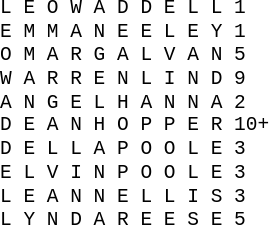<table style="font-family: monospace; margin: 0 0 0 0; line-height:90%">
<tr>
<td style="padding-left: 2em;">L E O W A D D E L L      1</td>
</tr>
<tr>
<td style="padding-left: 2em;">E M M A N E E L E Y      1</td>
</tr>
<tr>
<td style="padding-left: 2em;">O M A R G A L V A N      5</td>
</tr>
<tr>
<td style="padding-left: 2em;">W A R R E N L I N D      9</td>
</tr>
<tr>
<td style="padding-left: 2em;">A N G E L H A N N A      2</td>
</tr>
<tr>
<td style="padding-left: 2em;">D E A N H O P P E R      10+</td>
</tr>
<tr>
<td style="padding-left: 2em;">D E L L A P O O L E      3</td>
</tr>
<tr>
<td style="padding-left: 2em;">E L V I N P O O L E      3</td>
</tr>
<tr>
<td style="padding-left: 2em;">L E A N N E L L I S      3</td>
</tr>
<tr>
<td style="padding-left: 2em;">L Y N D A R E E S E      5</td>
</tr>
</table>
